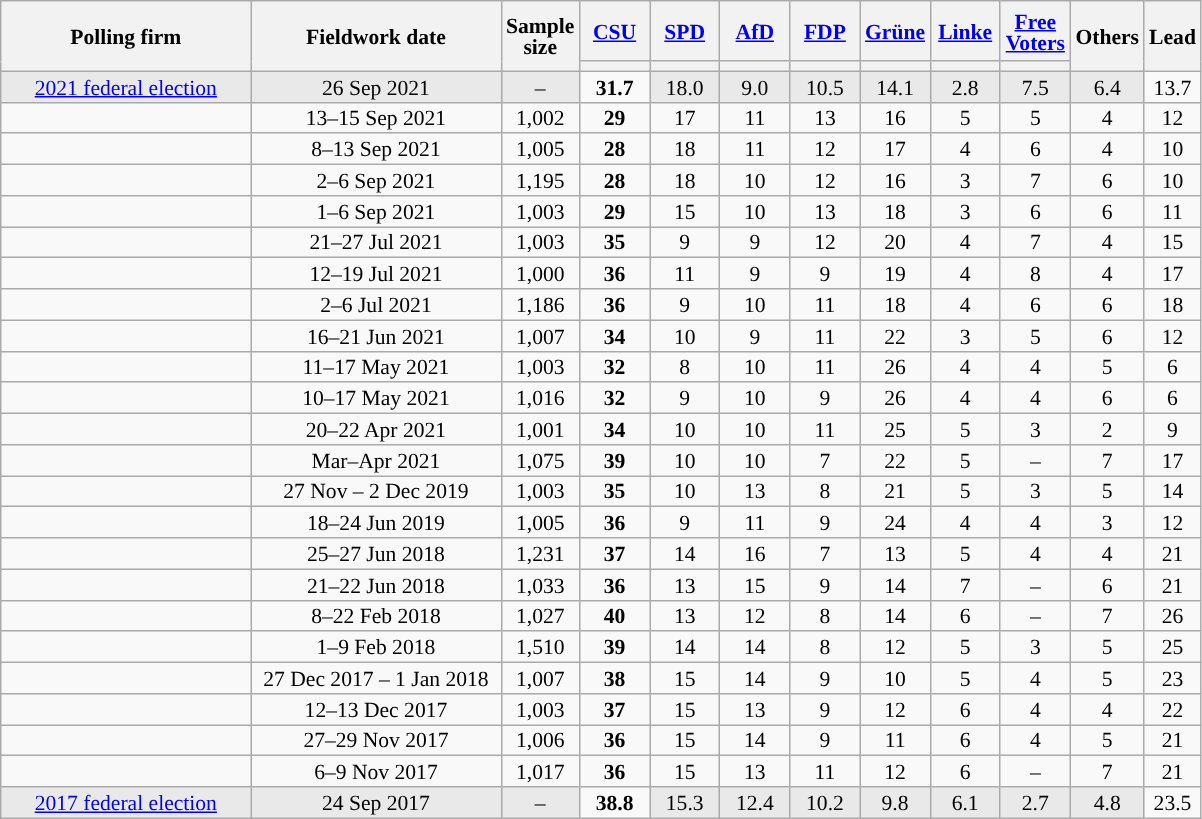<table class="wikitable sortable mw-datatable" style="text-align:center;font-size:90%;line-height:14px;">
<tr style="height:40px;">
<th style="width:160px;" rowspan="2">Polling firm</th>
<th style="width:160px;" rowspan="2">Fieldwork date</th>
<th style="width:35px;" rowspan="2">Sample<br>size</th>
<th class="unsortable" style="width:40px;"><a href='#'>CSU</a></th>
<th class="unsortable" style="width:40px;"><a href='#'>SPD</a></th>
<th class="unsortable" style="width:40px;"><a href='#'>AfD</a></th>
<th class="unsortable" style="width:40px;"><a href='#'>FDP</a></th>
<th class="unsortable" style="width:40px;"><a href='#'>Grüne</a></th>
<th class="unsortable" style="width:40px;"><a href='#'>Linke</a></th>
<th class="unsortable" style="width:40px;"><a href='#'>Free Voters</a></th>
<th class="unsortable" style="width:30px;" rowspan="2">Others</th>
<th style="width:30px;" rowspan="2">Lead</th>
</tr>
<tr>
<th style="background:"></th>
<th style="background:"></th>
<th style="background:"></th>
<th style="background:"></th>
<th style="background:"></th>
<th style="background:"></th>
<th style="background:"></th>
</tr>
<tr>
<td style="background:#E9E9E9;"><a href='#'>2021 federal election</a></td>
<td style="background:#E9E9E9;" data-sort-value="2021-09-26">26 Sep 2021</td>
<td style="background:#E9E9E9;">–</td>
<td><strong>31.7</strong></td>
<td style="background:#E9E9E9;">18.0</td>
<td style="background:#E9E9E9;">9.0</td>
<td style="background:#E9E9E9;">10.5</td>
<td style="background:#E9E9E9;">14.1</td>
<td style="background:#E9E9E9;">2.8</td>
<td style="background:#E9E9E9;">7.5</td>
<td style="background:#E9E9E9;">6.4</td>
<td style="background:">13.7</td>
</tr>
<tr>
<td></td>
<td data-sort-value="2021-09-16">13–15 Sep 2021</td>
<td>1,002</td>
<td><strong>29</strong></td>
<td>17</td>
<td>11</td>
<td>13</td>
<td>16</td>
<td>5</td>
<td>5</td>
<td>4</td>
<td style="background:">12</td>
</tr>
<tr>
<td></td>
<td data-sort-value="2021-09-14">8–13 Sep 2021</td>
<td>1,005</td>
<td><strong>28</strong></td>
<td>18</td>
<td>11</td>
<td>12</td>
<td>17</td>
<td>4</td>
<td>6</td>
<td>4</td>
<td style="background:">10</td>
</tr>
<tr>
<td></td>
<td data-sort-value="2021-09-08">2–6 Sep 2021</td>
<td>1,195</td>
<td><strong>28</strong></td>
<td>18</td>
<td>10</td>
<td>12</td>
<td>16</td>
<td>3</td>
<td>7</td>
<td>6</td>
<td style="background:">10</td>
</tr>
<tr>
<td></td>
<td data-sort-value="2021-09-07">1–6 Sep 2021</td>
<td>1,003</td>
<td><strong>29</strong></td>
<td>15</td>
<td>10</td>
<td>13</td>
<td>18</td>
<td>3</td>
<td>6</td>
<td>6</td>
<td style="background:">11</td>
</tr>
<tr>
<td></td>
<td data-sort-value="2021-07-28">21–27 Jul 2021</td>
<td>1,003</td>
<td><strong>35</strong></td>
<td>9</td>
<td>9</td>
<td>12</td>
<td>20</td>
<td>4</td>
<td>7</td>
<td>4</td>
<td style="background:">15</td>
</tr>
<tr>
<td></td>
<td data-sort-value="2018-07-21">12–19 Jul 2021</td>
<td>1,000</td>
<td><strong>36</strong></td>
<td>11</td>
<td>9</td>
<td>9</td>
<td>19</td>
<td>4</td>
<td>8</td>
<td>4</td>
<td style="background:">17</td>
</tr>
<tr>
<td></td>
<td data-sort-value="2021-07-08">2–6 Jul 2021</td>
<td>1,186</td>
<td><strong>36</strong></td>
<td>9</td>
<td>10</td>
<td>11</td>
<td>18</td>
<td>4</td>
<td>6</td>
<td>6</td>
<td style="background:">18</td>
</tr>
<tr>
<td></td>
<td data-sort-value="2021-06-22">16–21 Jun 2021</td>
<td>1,007</td>
<td><strong>34</strong></td>
<td>10</td>
<td>9</td>
<td>11</td>
<td>22</td>
<td>3</td>
<td>5</td>
<td>6</td>
<td style="background:">12</td>
</tr>
<tr>
<td></td>
<td data-sort-value="2021-05-18">11–17 May 2021</td>
<td>1,003</td>
<td><strong>32</strong></td>
<td>8</td>
<td>10</td>
<td>11</td>
<td>26</td>
<td>4</td>
<td>4</td>
<td>5</td>
<td style="background:">6</td>
</tr>
<tr>
<td></td>
<td data-sort-value="2021-05-19">10–17 May 2021</td>
<td>1,016</td>
<td><strong>32</strong></td>
<td>9</td>
<td>10</td>
<td>9</td>
<td>26</td>
<td>4</td>
<td>4</td>
<td>6</td>
<td style="background:">6</td>
</tr>
<tr>
<td></td>
<td data-sort-value="2021-04-22">20–22 Apr 2021</td>
<td>1,001</td>
<td><strong>34</strong></td>
<td>10</td>
<td>10</td>
<td>11</td>
<td>25</td>
<td>5</td>
<td>3</td>
<td>2</td>
<td style="background:">9</td>
</tr>
<tr>
<td></td>
<td data-sort-value="2021-04-14">Mar–Apr 2021</td>
<td>1,075</td>
<td><strong>39</strong></td>
<td>10</td>
<td>10</td>
<td>7</td>
<td>22</td>
<td>5</td>
<td>–</td>
<td>7</td>
<td style="background:">17</td>
</tr>
<tr>
<td></td>
<td data-sort-value="2019-12-02">27 Nov – 2 Dec 2019</td>
<td>1,003</td>
<td><strong>35</strong></td>
<td>10</td>
<td>13</td>
<td>8</td>
<td>21</td>
<td>5</td>
<td>3</td>
<td>5</td>
<td style="background:">14</td>
</tr>
<tr>
<td></td>
<td data-sort-value="2019-06-24">18–24 Jun 2019</td>
<td>1,005</td>
<td><strong>36</strong></td>
<td>9</td>
<td>11</td>
<td>9</td>
<td>24</td>
<td>4</td>
<td>4</td>
<td>3</td>
<td style="background:">12</td>
</tr>
<tr>
<td></td>
<td data-sort-value="2018-06-27">25–27 Jun 2018</td>
<td>1,231</td>
<td><strong>37</strong></td>
<td>14</td>
<td>16</td>
<td>7</td>
<td>13</td>
<td>5</td>
<td>4</td>
<td>4</td>
<td style="background:">21</td>
</tr>
<tr>
<td></td>
<td data-sort-value="2018-06-22">21–22 Jun 2018</td>
<td>1,033</td>
<td><strong>36</strong></td>
<td>13</td>
<td>15</td>
<td>9</td>
<td>14</td>
<td>7</td>
<td>–</td>
<td>6</td>
<td style="background:">21</td>
</tr>
<tr>
<td></td>
<td data-sort-value="2018-02-22">8–22 Feb 2018</td>
<td>1,027</td>
<td><strong>40</strong></td>
<td>13</td>
<td>12</td>
<td>8</td>
<td>14</td>
<td>6</td>
<td>–</td>
<td>7</td>
<td style="background:">26</td>
</tr>
<tr>
<td></td>
<td data-sort-value="2018-02-09">1–9 Feb 2018</td>
<td>1,510</td>
<td><strong>39</strong></td>
<td>14</td>
<td>14</td>
<td>8</td>
<td>12</td>
<td>5</td>
<td>3</td>
<td>5</td>
<td style="background:">25</td>
</tr>
<tr>
<td></td>
<td data-sort-value="2018-01-01">27 Dec 2017 – 1 Jan 2018</td>
<td>1,007</td>
<td><strong>38</strong></td>
<td>15</td>
<td>14</td>
<td>9</td>
<td>10</td>
<td>5</td>
<td>4</td>
<td>5</td>
<td style="background:">23</td>
</tr>
<tr>
<td></td>
<td data-sort-value="2017-12-13">12–13 Dec 2017</td>
<td>1,003</td>
<td><strong>37</strong></td>
<td>15</td>
<td>13</td>
<td>9</td>
<td>12</td>
<td>6</td>
<td>4</td>
<td>4</td>
<td style="background:">22</td>
</tr>
<tr>
<td></td>
<td data-sort-value="2017-11-29">27–29 Nov 2017</td>
<td>1,006</td>
<td><strong>36</strong></td>
<td>15</td>
<td>14</td>
<td>9</td>
<td>11</td>
<td>6</td>
<td>4</td>
<td>5</td>
<td style="background:">21</td>
</tr>
<tr>
<td></td>
<td data-sort-value="2017-11-09">6–9 Nov 2017</td>
<td>1,017</td>
<td><strong>36</strong></td>
<td>15</td>
<td>13</td>
<td>11</td>
<td>12</td>
<td>6</td>
<td>–</td>
<td>7</td>
<td style="background:">21</td>
</tr>
<tr>
<td style="background:#E9E9E9;"><a href='#'>2017 federal election</a></td>
<td style="background:#E9E9E9;" data-sort-value="2017-09-24">24 Sep 2017</td>
<td style="background:#E9E9E9;">–</td>
<td><strong>38.8</strong></td>
<td style="background:#E9E9E9;">15.3</td>
<td style="background:#E9E9E9;">12.4</td>
<td style="background:#E9E9E9;">10.2</td>
<td style="background:#E9E9E9;">9.8</td>
<td style="background:#E9E9E9;">6.1</td>
<td style="background:#E9E9E9;">2.7</td>
<td style="background:#E9E9E9;">4.8</td>
<td style="background:">23.5</td>
</tr>
</table>
